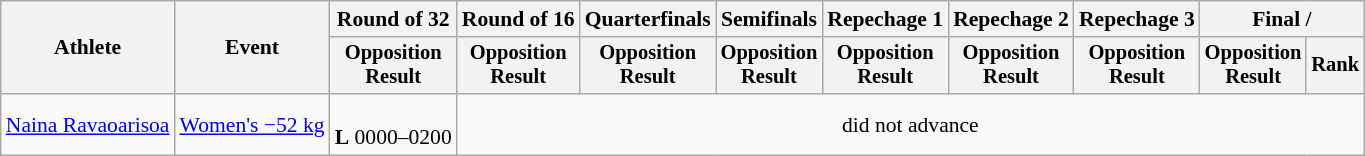<table class="wikitable" style="font-size:90%">
<tr>
<th rowspan="2">Athlete</th>
<th rowspan="2">Event</th>
<th>Round of 32</th>
<th>Round of 16</th>
<th>Quarterfinals</th>
<th>Semifinals</th>
<th>Repechage 1</th>
<th>Repechage 2</th>
<th>Repechage 3</th>
<th colspan=2>Final / </th>
</tr>
<tr style="font-size:95%">
<th>Opposition<br>Result</th>
<th>Opposition<br>Result</th>
<th>Opposition<br>Result</th>
<th>Opposition<br>Result</th>
<th>Opposition<br>Result</th>
<th>Opposition<br>Result</th>
<th>Opposition<br>Result</th>
<th>Opposition<br>Result</th>
<th>Rank</th>
</tr>
<tr align=center>
<td align=left><a href='#'>Naina Ravaoarisoa</a></td>
<td align=left><a href='#'>Women's −52 kg</a></td>
<td><br><strong>L</strong> 0000–0200</td>
<td colspan=8>did not advance</td>
</tr>
</table>
